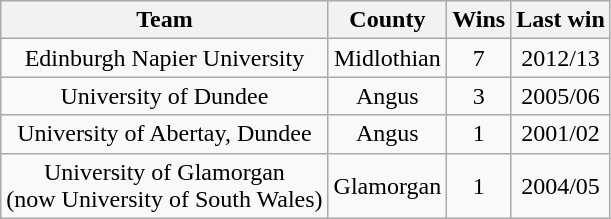<table class="wikitable">
<tr style="background:#efefef">
<th>Team</th>
<th>County</th>
<th>Wins</th>
<th>Last win</th>
</tr>
<tr align="center">
<td>Edinburgh Napier University</td>
<td>Midlothian</td>
<td>7</td>
<td>2012/13</td>
</tr>
<tr align="center">
<td>University of Dundee</td>
<td>Angus</td>
<td>3</td>
<td>2005/06</td>
</tr>
<tr align="center">
<td>University of Abertay, Dundee</td>
<td>Angus</td>
<td>1</td>
<td>2001/02</td>
</tr>
<tr align="center">
<td>University of Glamorgan<br>(now University of South Wales)</td>
<td>Glamorgan</td>
<td>1</td>
<td>2004/05</td>
</tr>
</table>
